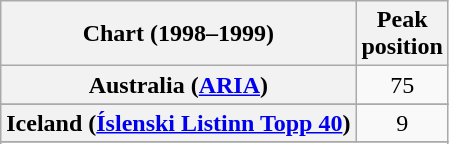<table class="wikitable sortable plainrowheaders" style="text-align:center">
<tr>
<th>Chart (1998–1999)</th>
<th>Peak<br>position</th>
</tr>
<tr>
<th scope="row">Australia (<a href='#'>ARIA</a>)</th>
<td>75</td>
</tr>
<tr>
</tr>
<tr>
</tr>
<tr>
<th scope="row">Iceland (<a href='#'>Íslenski Listinn Topp 40</a>)</th>
<td>9</td>
</tr>
<tr>
</tr>
<tr>
</tr>
<tr>
</tr>
<tr>
</tr>
<tr>
</tr>
</table>
